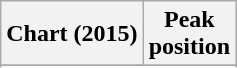<table class="wikitable sortable plainrowheaders" border="1">
<tr>
<th scope="col">Chart (2015)</th>
<th scope="col">Peak<br>position</th>
</tr>
<tr>
</tr>
<tr>
</tr>
<tr>
</tr>
<tr>
</tr>
<tr>
</tr>
<tr>
</tr>
<tr>
</tr>
<tr>
</tr>
</table>
